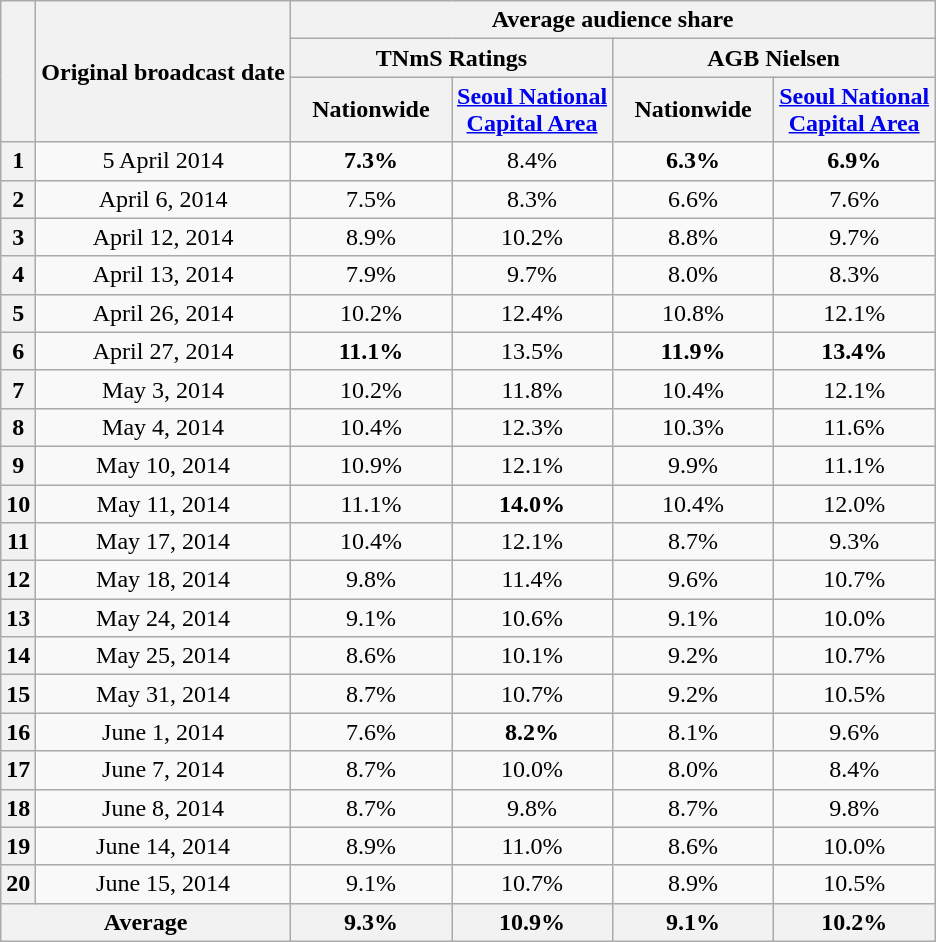<table class=wikitable style="text-align:center">
<tr>
<th rowspan="3"></th>
<th rowspan="3">Original broadcast date</th>
<th colspan="4">Average audience share</th>
</tr>
<tr>
<th colspan="2">TNmS Ratings</th>
<th colspan="2">AGB Nielsen</th>
</tr>
<tr>
<th width=100>Nationwide</th>
<th width=100><a href='#'>Seoul National Capital Area</a></th>
<th width=100>Nationwide</th>
<th width=100><a href='#'>Seoul National Capital Area</a></th>
</tr>
<tr>
<th>1</th>
<td>5 April 2014</td>
<td><span><strong>7.3%</strong></span></td>
<td>8.4%</td>
<td><span><strong>6.3%</strong></span></td>
<td><span><strong>6.9%</strong></span></td>
</tr>
<tr>
<th>2</th>
<td>April 6, 2014</td>
<td>7.5%</td>
<td>8.3%</td>
<td>6.6%</td>
<td>7.6%</td>
</tr>
<tr>
<th>3</th>
<td>April 12, 2014</td>
<td>8.9%</td>
<td>10.2%</td>
<td>8.8%</td>
<td>9.7%</td>
</tr>
<tr>
<th>4</th>
<td>April 13, 2014</td>
<td>7.9%</td>
<td>9.7%</td>
<td>8.0%</td>
<td>8.3%</td>
</tr>
<tr>
<th>5</th>
<td>April 26, 2014</td>
<td>10.2%</td>
<td>12.4%</td>
<td>10.8%</td>
<td>12.1%</td>
</tr>
<tr>
<th>6</th>
<td>April 27, 2014</td>
<td><span><strong>11.1%</strong></span></td>
<td>13.5%</td>
<td><span><strong>11.9%</strong></span></td>
<td><span><strong>13.4%</strong></span></td>
</tr>
<tr>
<th>7</th>
<td>May 3, 2014</td>
<td>10.2%</td>
<td>11.8%</td>
<td>10.4%</td>
<td>12.1%</td>
</tr>
<tr>
<th>8</th>
<td>May 4, 2014</td>
<td>10.4%</td>
<td>12.3%</td>
<td>10.3%</td>
<td>11.6%</td>
</tr>
<tr>
<th>9</th>
<td>May 10, 2014</td>
<td>10.9%</td>
<td>12.1%</td>
<td>9.9%</td>
<td>11.1%</td>
</tr>
<tr>
<th>10</th>
<td>May 11, 2014</td>
<td>11.1%</td>
<td><span><strong>14.0%</strong></span></td>
<td>10.4%</td>
<td>12.0%</td>
</tr>
<tr>
<th>11</th>
<td>May 17, 2014</td>
<td>10.4%</td>
<td>12.1%</td>
<td>8.7%</td>
<td>9.3%</td>
</tr>
<tr>
<th>12</th>
<td>May 18, 2014</td>
<td>9.8%</td>
<td>11.4%</td>
<td>9.6%</td>
<td>10.7%</td>
</tr>
<tr>
<th>13</th>
<td>May 24, 2014</td>
<td>9.1%</td>
<td>10.6%</td>
<td>9.1%</td>
<td>10.0%</td>
</tr>
<tr>
<th>14</th>
<td>May 25, 2014</td>
<td>8.6%</td>
<td>10.1%</td>
<td>9.2%</td>
<td>10.7%</td>
</tr>
<tr>
<th>15</th>
<td>May 31, 2014</td>
<td>8.7%</td>
<td>10.7%</td>
<td>9.2%</td>
<td>10.5%</td>
</tr>
<tr>
<th>16</th>
<td>June 1, 2014</td>
<td>7.6%</td>
<td><span><strong>8.2%</strong></span></td>
<td>8.1%</td>
<td>9.6%</td>
</tr>
<tr>
<th>17</th>
<td>June 7, 2014</td>
<td>8.7%</td>
<td>10.0%</td>
<td>8.0%</td>
<td>8.4%</td>
</tr>
<tr>
<th>18</th>
<td>June 8, 2014</td>
<td>8.7%</td>
<td>9.8%</td>
<td>8.7%</td>
<td>9.8%</td>
</tr>
<tr>
<th>19</th>
<td>June 14, 2014</td>
<td>8.9%</td>
<td>11.0%</td>
<td>8.6%</td>
<td>10.0%</td>
</tr>
<tr>
<th>20</th>
<td>June 15, 2014</td>
<td>9.1%</td>
<td>10.7%</td>
<td>8.9%</td>
<td>10.5%</td>
</tr>
<tr>
<th colspan=2>Average</th>
<th>9.3%</th>
<th>10.9%</th>
<th>9.1%</th>
<th>10.2%</th>
</tr>
</table>
